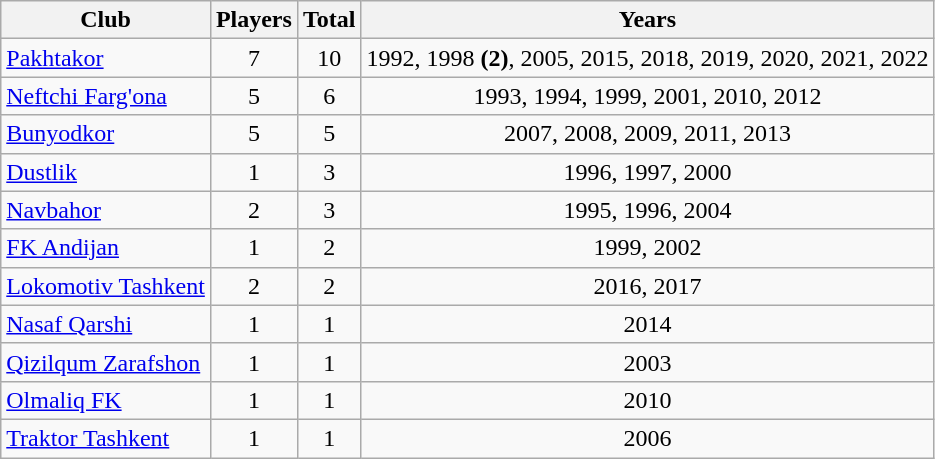<table class="sortable wikitable">
<tr>
<th>Club</th>
<th>Players</th>
<th>Total</th>
<th>Years</th>
</tr>
<tr>
<td><a href='#'>Pakhtakor</a></td>
<td align=center>7</td>
<td align=center>10</td>
<td align=center>1992, 1998 <strong>(2)</strong>, 2005, 2015, 2018, 2019, 2020, 2021, 2022</td>
</tr>
<tr>
<td><a href='#'>Neftchi Farg'ona</a></td>
<td align=center>5</td>
<td align=center>6</td>
<td align=center>1993, 1994, 1999, 2001, 2010, 2012</td>
</tr>
<tr>
<td><a href='#'>Bunyodkor</a></td>
<td align=center>5</td>
<td align=center>5</td>
<td align=center>2007, 2008, 2009, 2011, 2013</td>
</tr>
<tr>
<td><a href='#'>Dustlik</a></td>
<td align=center>1</td>
<td align=center>3</td>
<td align=center>1996, 1997, 2000</td>
</tr>
<tr>
<td><a href='#'>Navbahor</a></td>
<td align=center>2</td>
<td align=center>3</td>
<td align=center>1995, 1996, 2004</td>
</tr>
<tr>
<td><a href='#'>FK Andijan</a></td>
<td align=center>1</td>
<td align=center>2</td>
<td align=center>1999, 2002</td>
</tr>
<tr>
<td><a href='#'>Lokomotiv Tashkent</a></td>
<td align=center>2</td>
<td align=center>2</td>
<td align=center>2016, 2017</td>
</tr>
<tr>
<td><a href='#'>Nasaf Qarshi</a></td>
<td align=center>1</td>
<td align=center>1</td>
<td align=center>2014</td>
</tr>
<tr>
<td><a href='#'>Qizilqum Zarafshon</a></td>
<td align=center>1</td>
<td align=center>1</td>
<td align=center>2003</td>
</tr>
<tr>
<td><a href='#'>Olmaliq FK</a></td>
<td align=center>1</td>
<td align=center>1</td>
<td align=center>2010</td>
</tr>
<tr>
<td><a href='#'>Traktor Tashkent</a></td>
<td align=center>1</td>
<td align=center>1</td>
<td align=center>2006</td>
</tr>
</table>
